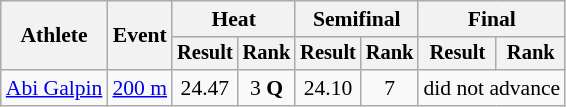<table class="wikitable" style="font-size:90%; text-align:center">
<tr>
<th rowspan=2>Athlete</th>
<th rowspan=2>Event</th>
<th colspan=2>Heat</th>
<th colspan=2>Semifinal</th>
<th colspan=2>Final</th>
</tr>
<tr style="font-size:95%">
<th>Result</th>
<th>Rank</th>
<th>Result</th>
<th>Rank</th>
<th>Result</th>
<th>Rank</th>
</tr>
<tr>
<td align=left><a href='#'>Abi Galpin</a></td>
<td align=left rowspan=1><a href='#'>200 m</a></td>
<td>24.47</td>
<td>3 <strong>Q</strong></td>
<td>24.10</td>
<td>7</td>
<td colspan=2>did not advance</td>
</tr>
</table>
